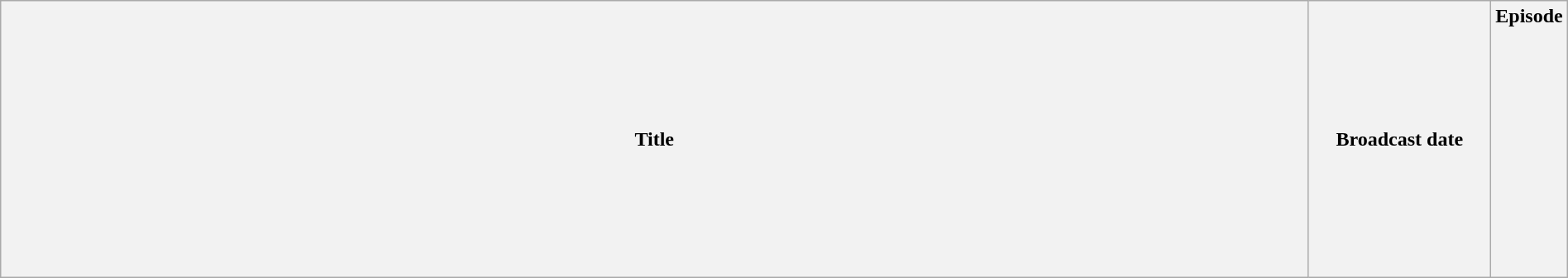<table class="wikitable plainrowheaders" style="width:100%; margin:auto;">
<tr>
<th>Title</th>
<th width="140">Broadcast date</th>
<th width="40">Episode<br><br><br><br><br><br><br><br><br><br><br><br></th>
</tr>
</table>
